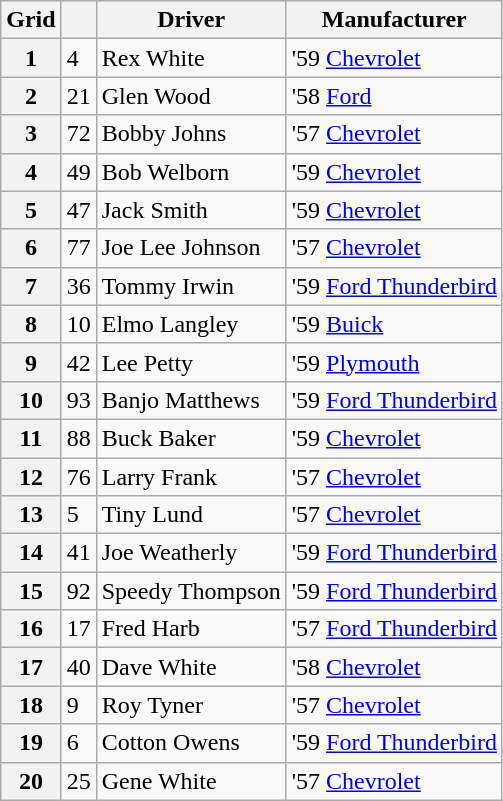<table class="wikitable">
<tr>
<th>Grid</th>
<th></th>
<th>Driver</th>
<th>Manufacturer</th>
</tr>
<tr>
<th>1</th>
<td>4</td>
<td>Rex White</td>
<td>'59 <a href='#'>Chevrolet</a></td>
</tr>
<tr>
<th>2</th>
<td>21</td>
<td>Glen Wood</td>
<td>'58 <a href='#'>Ford</a></td>
</tr>
<tr>
<th>3</th>
<td>72</td>
<td>Bobby Johns</td>
<td>'57 <a href='#'>Chevrolet</a></td>
</tr>
<tr>
<th>4</th>
<td>49</td>
<td>Bob Welborn</td>
<td>'59 <a href='#'>Chevrolet</a></td>
</tr>
<tr>
<th>5</th>
<td>47</td>
<td>Jack Smith</td>
<td>'59 <a href='#'>Chevrolet</a></td>
</tr>
<tr>
<th>6</th>
<td>77</td>
<td>Joe Lee Johnson</td>
<td>'57 <a href='#'>Chevrolet</a></td>
</tr>
<tr>
<th>7</th>
<td>36</td>
<td>Tommy Irwin</td>
<td>'59 <a href='#'>Ford Thunderbird</a></td>
</tr>
<tr>
<th>8</th>
<td>10</td>
<td>Elmo Langley</td>
<td>'59 <a href='#'>Buick</a></td>
</tr>
<tr>
<th>9</th>
<td>42</td>
<td>Lee Petty</td>
<td>'59 <a href='#'>Plymouth</a></td>
</tr>
<tr>
<th>10</th>
<td>93</td>
<td>Banjo Matthews</td>
<td>'59 <a href='#'>Ford Thunderbird</a></td>
</tr>
<tr>
<th>11</th>
<td>88</td>
<td>Buck Baker</td>
<td>'59 <a href='#'>Chevrolet</a></td>
</tr>
<tr>
<th>12</th>
<td>76</td>
<td>Larry Frank</td>
<td>'57 <a href='#'>Chevrolet</a></td>
</tr>
<tr>
<th>13</th>
<td>5</td>
<td>Tiny Lund</td>
<td>'57 <a href='#'>Chevrolet</a></td>
</tr>
<tr>
<th>14</th>
<td>41</td>
<td>Joe Weatherly</td>
<td>'59 <a href='#'>Ford Thunderbird</a></td>
</tr>
<tr>
<th>15</th>
<td>92</td>
<td>Speedy Thompson</td>
<td>'59 <a href='#'>Ford Thunderbird</a></td>
</tr>
<tr>
<th>16</th>
<td>17</td>
<td>Fred Harb</td>
<td>'57 <a href='#'>Ford Thunderbird</a></td>
</tr>
<tr>
<th>17</th>
<td>40</td>
<td>Dave White</td>
<td>'58 <a href='#'>Chevrolet</a></td>
</tr>
<tr>
<th>18</th>
<td>9</td>
<td>Roy Tyner</td>
<td>'57 <a href='#'>Chevrolet</a></td>
</tr>
<tr>
<th>19</th>
<td>6</td>
<td>Cotton Owens</td>
<td>'59 <a href='#'>Ford Thunderbird</a></td>
</tr>
<tr>
<th>20</th>
<td>25</td>
<td>Gene White</td>
<td>'57 <a href='#'>Chevrolet</a></td>
</tr>
</table>
